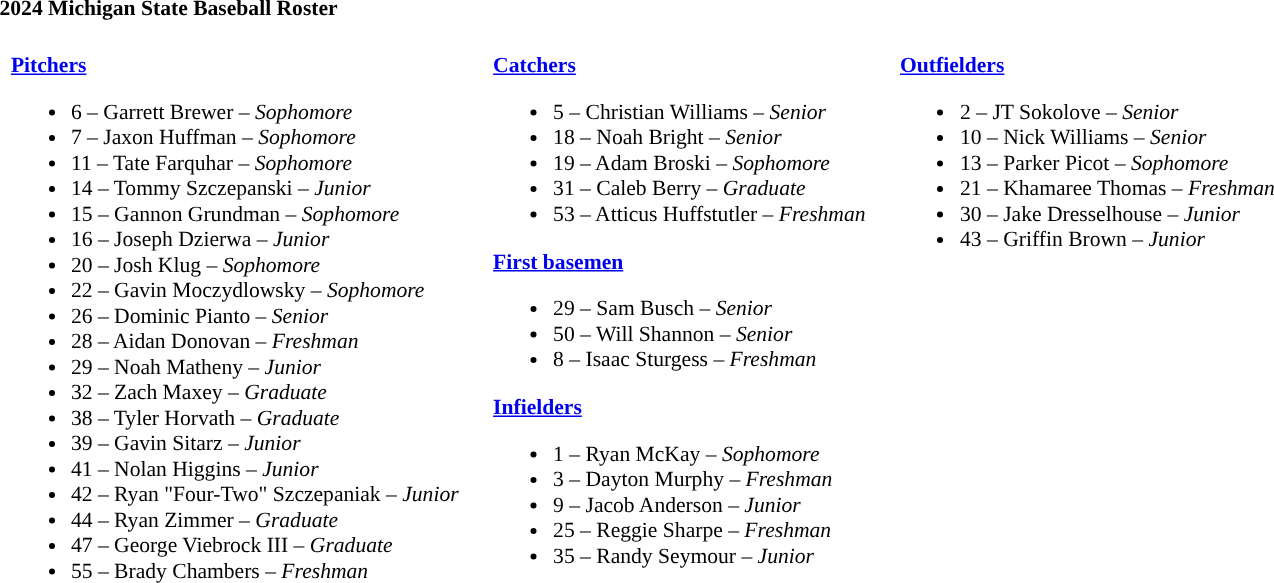<table class="toccolours" style="text-align: left; font-size:90%;">
<tr>
<th colspan="9">2024 Michigan State Baseball Roster</th>
</tr>
<tr>
<td width="03"> </td>
<td valign="top"><br><strong><a href='#'>Pitchers</a></strong><ul><li>6 – Garrett Brewer – <em>Sophomore</em></li><li>7 – Jaxon Huffman – <em>Sophomore</em></li><li>11 – Tate Farquhar – <em> Sophomore</em></li><li>14 – Tommy Szczepanski – <em>Junior</em></li><li>15 – Gannon Grundman – <em>Sophomore</em></li><li>16 – Joseph Dzierwa – <em>Junior</em></li><li>20 – Josh Klug – <em>Sophomore</em></li><li>22 – Gavin Moczydlowsky – <em>Sophomore</em></li><li>26 – Dominic Pianto – <em> Senior</em></li><li>28 – Aidan Donovan – <em>Freshman</em></li><li>29 – Noah Matheny – <em> Junior</em></li><li>32 – Zach Maxey – <em>Graduate</em></li><li>38 – Tyler Horvath – <em>Graduate</em></li><li>39 – Gavin Sitarz – <em>Junior</em></li><li>41 – Nolan Higgins – <em>Junior</em></li><li>42 – Ryan "Four-Two" Szczepaniak – <em> Junior</em></li><li>44 – Ryan Zimmer – <em>Graduate</em></li><li>47 – George Viebrock III – <em>Graduate</em></li><li>55 – Brady Chambers – <em>Freshman</em></li></ul></td>
<td width="15"> </td>
<td valign="top"><br><strong><a href='#'>Catchers</a></strong><ul><li>5 – Christian Williams – <em> Senior</em></li><li>18 – Noah Bright – <em>Senior</em></li><li>19 – Adam Broski – <em>Sophomore</em></li><li>31 – Caleb Berry – <em>Graduate</em></li><li>53 – Atticus Huffstutler – <em>Freshman</em></li></ul><strong><a href='#'>First basemen</a></strong><ul><li>29 – Sam Busch – <em> Senior</em></li><li>50 – Will Shannon – <em>Senior</em></li><li>8 – Isaac Sturgess – <em>Freshman</em></li></ul><strong><a href='#'>Infielders</a></strong><ul><li>1 – Ryan McKay – <em>Sophomore</em></li><li>3 – Dayton Murphy – <em>Freshman</em></li><li>9 – Jacob Anderson – <em> Junior</em></li><li>25 – Reggie Sharpe – <em>Freshman</em></li><li>35 – Randy Seymour – <em>Junior</em></li></ul></td>
<td width="15"> </td>
<td valign="top"><br><strong><a href='#'>Outfielders</a></strong><ul><li>2 – JT Sokolove – <em>Senior</em></li><li>10 – Nick Williams – <em>Senior</em></li><li>13 – Parker Picot – <em> Sophomore</em></li><li>21 – Khamaree Thomas – <em>Freshman</em></li><li>30 – Jake Dresselhouse – <em>Junior</em></li><li>43 – Griffin Brown – <em>Junior</em></li></ul></td>
<td width="25"> </td>
</tr>
</table>
